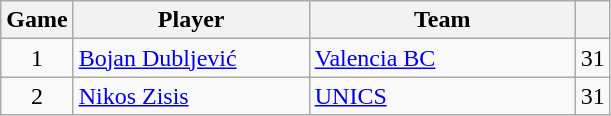<table class="wikitable sortable" style="text-align: center;">
<tr>
<th style="text-align:center;">Game</th>
<th style="text-align:center; width:150px;">Player</th>
<th style="text-align:center; width:170px;">Team</th>
<th style="text-align:center;"></th>
</tr>
<tr>
<td>1</td>
<td align="left"> <a href='#'>Bojan Dubljević</a></td>
<td align="left"> <a href='#'>Valencia BC</a></td>
<td>31</td>
</tr>
<tr>
<td>2</td>
<td align="left"> <a href='#'>Nikos Zisis</a></td>
<td align="left"> <a href='#'>UNICS</a></td>
<td>31</td>
</tr>
</table>
